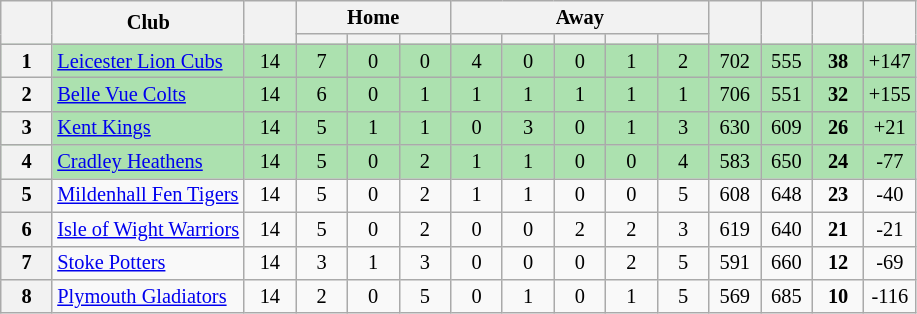<table class="wikitable" style="text-align:center; font-size:85%">
<tr>
<th rowspan="2" style="width:28px;"></th>
<th rowspan=2>Club</th>
<th rowspan="2" style="width:28px;"></th>
<th colspan=3>Home</th>
<th colspan=5>Away</th>
<th rowspan="2" style="width:28px;"></th>
<th rowspan="2" style="width:28px;"></th>
<th rowspan="2" style="width:28px;"></th>
<th rowspan="2" style="width:28px;"></th>
</tr>
<tr>
<th width=28></th>
<th width=28></th>
<th width=28></th>
<th width=28></th>
<th width=28></th>
<th width=28></th>
<th width=28></th>
<th width=28></th>
</tr>
<tr style="background:#ACE1AF">
<th>1</th>
<td align=left><a href='#'>Leicester Lion Cubs</a></td>
<td>14</td>
<td>7</td>
<td>0</td>
<td>0</td>
<td>4</td>
<td>0</td>
<td>0</td>
<td>1</td>
<td>2</td>
<td>702</td>
<td>555</td>
<td><strong>38</strong></td>
<td>+147</td>
</tr>
<tr style="background:#ACE1AF">
<th>2</th>
<td align=left><a href='#'>Belle Vue Colts</a></td>
<td>14</td>
<td>6</td>
<td>0</td>
<td>1</td>
<td>1</td>
<td>1</td>
<td>1</td>
<td>1</td>
<td>1</td>
<td>706</td>
<td>551</td>
<td><strong>32</strong></td>
<td>+155</td>
</tr>
<tr style="background:#ACE1AF">
<th>3</th>
<td align=left><a href='#'>Kent Kings</a></td>
<td>14</td>
<td>5</td>
<td>1</td>
<td>1</td>
<td>0</td>
<td>3</td>
<td>0</td>
<td>1</td>
<td>3</td>
<td>630</td>
<td>609</td>
<td><strong>26</strong></td>
<td>+21</td>
</tr>
<tr style="background:#ACE1AF">
<th>4</th>
<td align=left><a href='#'>Cradley Heathens</a></td>
<td>14</td>
<td>5</td>
<td>0</td>
<td>2</td>
<td>1</td>
<td>1</td>
<td>0</td>
<td>0</td>
<td>4</td>
<td>583</td>
<td>650</td>
<td><strong>24</strong></td>
<td>-77</td>
</tr>
<tr>
<th>5</th>
<td align=left><a href='#'>Mildenhall Fen Tigers</a></td>
<td>14</td>
<td>5</td>
<td>0</td>
<td>2</td>
<td>1</td>
<td>1</td>
<td>0</td>
<td>0</td>
<td>5</td>
<td>608</td>
<td>648</td>
<td><strong>23</strong></td>
<td>-40</td>
</tr>
<tr>
<th>6</th>
<td align=left><a href='#'>Isle of Wight Warriors</a></td>
<td>14</td>
<td>5</td>
<td>0</td>
<td>2</td>
<td>0</td>
<td>0</td>
<td>2</td>
<td>2</td>
<td>3</td>
<td>619</td>
<td>640</td>
<td><strong>21</strong></td>
<td>-21</td>
</tr>
<tr>
<th>7</th>
<td align=left><a href='#'>Stoke Potters</a></td>
<td>14</td>
<td>3</td>
<td>1</td>
<td>3</td>
<td>0</td>
<td>0</td>
<td>0</td>
<td>2</td>
<td>5</td>
<td>591</td>
<td>660</td>
<td><strong>12</strong></td>
<td>-69</td>
</tr>
<tr>
<th>8</th>
<td align=left><a href='#'>Plymouth Gladiators</a></td>
<td>14</td>
<td>2</td>
<td>0</td>
<td>5</td>
<td>0</td>
<td>1</td>
<td>0</td>
<td>1</td>
<td>5</td>
<td>569</td>
<td>685</td>
<td><strong>10</strong></td>
<td>-116</td>
</tr>
</table>
